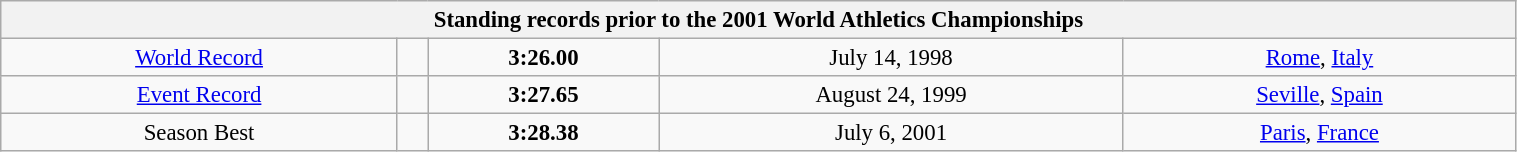<table class="wikitable" style=" text-align:center; font-size:95%;" width="80%">
<tr>
<th colspan="5">Standing records prior to the 2001 World Athletics Championships</th>
</tr>
<tr>
<td><a href='#'>World Record</a></td>
<td></td>
<td><strong>3:26.00</strong></td>
<td>July 14, 1998</td>
<td> <a href='#'>Rome</a>, <a href='#'>Italy</a></td>
</tr>
<tr>
<td><a href='#'>Event Record</a></td>
<td></td>
<td><strong>3:27.65</strong></td>
<td>August 24, 1999</td>
<td> <a href='#'>Seville</a>, <a href='#'>Spain</a></td>
</tr>
<tr>
<td>Season Best</td>
<td></td>
<td><strong>3:28.38</strong></td>
<td>July 6, 2001</td>
<td> <a href='#'>Paris</a>, <a href='#'>France</a></td>
</tr>
</table>
